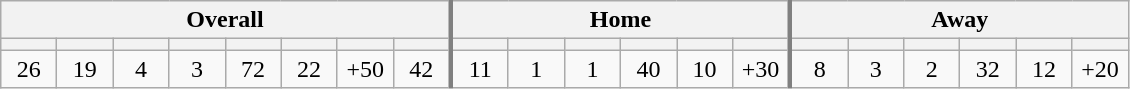<table class="wikitable" style="text-align: center;">
<tr>
<th colspan=8 style="border-right:3px solid grey;">Overall</th>
<th colspan=6 style="border-right:3px solid grey;">Home</th>
<th colspan=6>Away</th>
</tr>
<tr>
<th width=30></th>
<th width=30></th>
<th width=30></th>
<th width=30></th>
<th width=30></th>
<th width=30></th>
<th width=30></th>
<th width=30 style="border-right:3px solid grey;"></th>
<th width=30></th>
<th width=30></th>
<th width=30></th>
<th width=30></th>
<th width=30></th>
<th width=30 style="border-right:3px solid grey;"></th>
<th width=30></th>
<th width=30></th>
<th width=30></th>
<th width=30></th>
<th width=30></th>
<th width=30></th>
</tr>
<tr>
<td>26</td>
<td>19</td>
<td>4</td>
<td>3</td>
<td>72</td>
<td>22</td>
<td>+50</td>
<td width=30 style="border-right:3px solid grey;">42</td>
<td>11</td>
<td>1</td>
<td>1</td>
<td>40</td>
<td>10</td>
<td width=30 style="border-right:3px solid grey;">+30</td>
<td>8</td>
<td>3</td>
<td>2</td>
<td>32</td>
<td>12</td>
<td>+20</td>
</tr>
</table>
